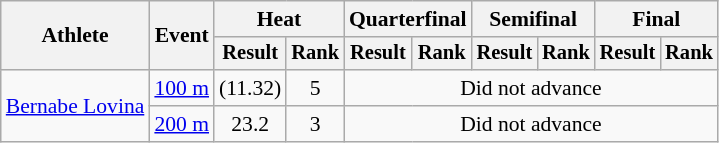<table class="wikitable" style="font-size:90%">
<tr>
<th rowspan="2">Athlete</th>
<th rowspan="2">Event</th>
<th colspan="2">Heat</th>
<th colspan="2">Quarterfinal</th>
<th colspan="2">Semifinal</th>
<th colspan="2">Final</th>
</tr>
<tr style="font-size:95%">
<th>Result</th>
<th>Rank</th>
<th>Result</th>
<th>Rank</th>
<th>Result</th>
<th>Rank</th>
<th>Result</th>
<th>Rank</th>
</tr>
<tr align=center>
<td align=left rowspan=2><a href='#'>Bernabe Lovina</a></td>
<td align=left><a href='#'>100 m</a></td>
<td>(11.32)</td>
<td>5</td>
<td colspan=6>Did not advance</td>
</tr>
<tr align=center>
<td align=left><a href='#'>200 m</a></td>
<td>23.2</td>
<td>3</td>
<td colspan=6>Did not advance</td>
</tr>
</table>
